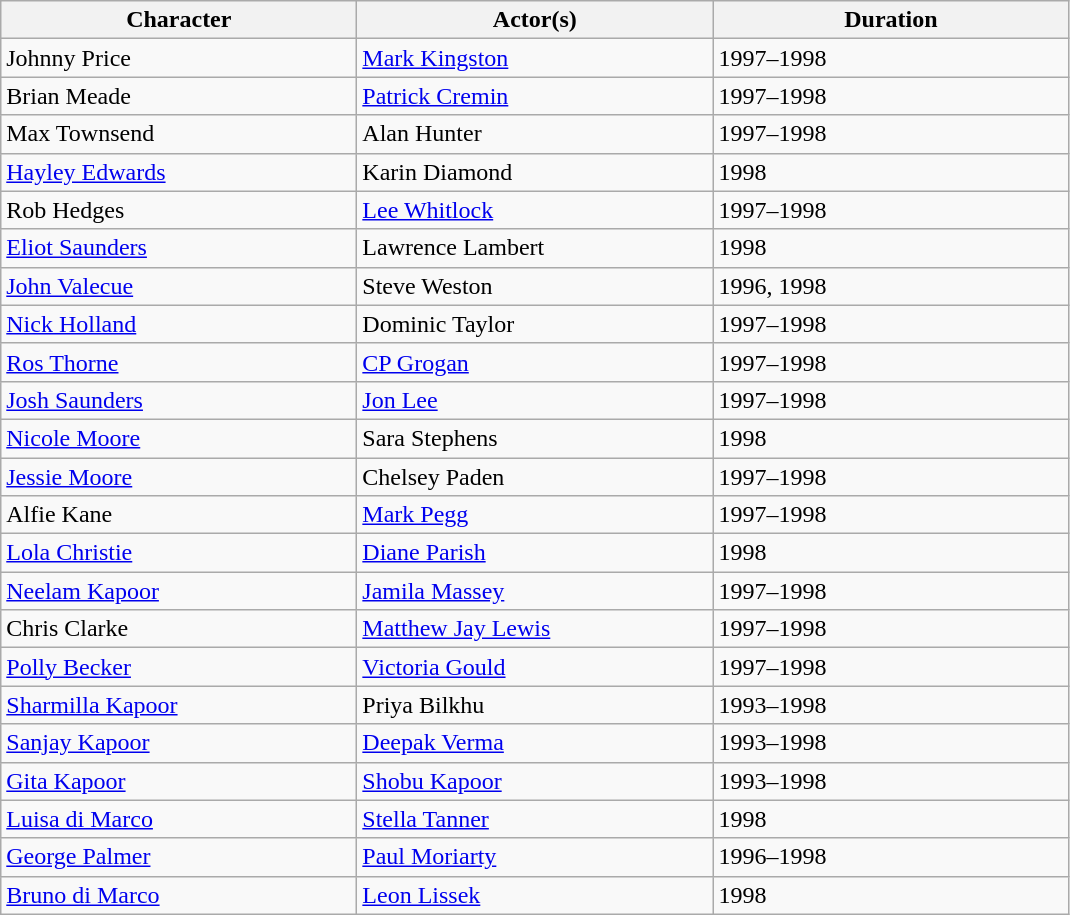<table class="wikitable">
<tr>
<th scope="col" width="230">Character</th>
<th scope="col" width="230">Actor(s)</th>
<th scope="col" width="230">Duration</th>
</tr>
<tr>
<td>Johnny Price</td>
<td><a href='#'>Mark Kingston</a></td>
<td>1997–1998</td>
</tr>
<tr>
<td>Brian Meade</td>
<td><a href='#'>Patrick Cremin</a></td>
<td>1997–1998</td>
</tr>
<tr>
<td>Max Townsend</td>
<td>Alan Hunter</td>
<td>1997–1998</td>
</tr>
<tr>
<td><a href='#'>Hayley Edwards</a></td>
<td>Karin Diamond</td>
<td>1998</td>
</tr>
<tr>
<td>Rob Hedges</td>
<td><a href='#'>Lee Whitlock</a></td>
<td>1997–1998</td>
</tr>
<tr>
<td><a href='#'>Eliot Saunders</a></td>
<td>Lawrence Lambert</td>
<td>1998</td>
</tr>
<tr>
<td><a href='#'>John Valecue</a></td>
<td>Steve Weston</td>
<td>1996, 1998</td>
</tr>
<tr>
<td><a href='#'>Nick Holland</a></td>
<td>Dominic Taylor</td>
<td>1997–1998</td>
</tr>
<tr>
<td><a href='#'>Ros Thorne</a></td>
<td><a href='#'>CP Grogan</a></td>
<td>1997–1998</td>
</tr>
<tr>
<td><a href='#'>Josh Saunders</a></td>
<td><a href='#'>Jon Lee</a></td>
<td>1997–1998</td>
</tr>
<tr>
<td><a href='#'>Nicole Moore</a></td>
<td>Sara Stephens</td>
<td>1998</td>
</tr>
<tr>
<td><a href='#'>Jessie Moore</a></td>
<td>Chelsey Paden</td>
<td>1997–1998</td>
</tr>
<tr>
<td>Alfie Kane</td>
<td><a href='#'>Mark Pegg</a></td>
<td>1997–1998</td>
</tr>
<tr>
<td><a href='#'>Lola Christie</a></td>
<td><a href='#'>Diane Parish</a></td>
<td>1998</td>
</tr>
<tr>
<td><a href='#'>Neelam Kapoor</a></td>
<td><a href='#'>Jamila Massey</a></td>
<td>1997–1998</td>
</tr>
<tr>
<td>Chris Clarke</td>
<td><a href='#'>Matthew Jay Lewis</a></td>
<td>1997–1998</td>
</tr>
<tr>
<td><a href='#'>Polly Becker</a></td>
<td><a href='#'>Victoria Gould</a></td>
<td>1997–1998</td>
</tr>
<tr>
<td><a href='#'>Sharmilla Kapoor</a></td>
<td>Priya Bilkhu</td>
<td>1993–1998</td>
</tr>
<tr>
<td><a href='#'>Sanjay Kapoor</a></td>
<td><a href='#'>Deepak Verma</a></td>
<td>1993–1998</td>
</tr>
<tr>
<td><a href='#'>Gita Kapoor</a></td>
<td><a href='#'>Shobu Kapoor</a></td>
<td>1993–1998</td>
</tr>
<tr>
<td><a href='#'>Luisa di Marco</a></td>
<td><a href='#'>Stella Tanner</a></td>
<td>1998</td>
</tr>
<tr>
<td><a href='#'>George Palmer</a></td>
<td><a href='#'>Paul Moriarty</a></td>
<td>1996–1998</td>
</tr>
<tr>
<td><a href='#'>Bruno di Marco</a></td>
<td><a href='#'>Leon Lissek</a></td>
<td>1998</td>
</tr>
</table>
